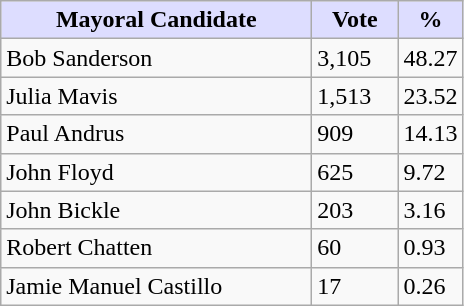<table class="wikitable">
<tr>
<th style="background:#ddf; width:200px;">Mayoral Candidate</th>
<th style="background:#ddf; width:50px;">Vote</th>
<th style="background:#ddf; width:30px;">%</th>
</tr>
<tr>
<td>Bob Sanderson</td>
<td>3,105</td>
<td>48.27</td>
</tr>
<tr>
<td>Julia Mavis</td>
<td>1,513</td>
<td>23.52</td>
</tr>
<tr>
<td>Paul Andrus</td>
<td>909</td>
<td>14.13</td>
</tr>
<tr>
<td>John Floyd</td>
<td>625</td>
<td>9.72</td>
</tr>
<tr>
<td>John Bickle</td>
<td>203</td>
<td>3.16</td>
</tr>
<tr>
<td>Robert Chatten</td>
<td>60</td>
<td>0.93</td>
</tr>
<tr>
<td>Jamie Manuel Castillo</td>
<td>17</td>
<td>0.26</td>
</tr>
</table>
